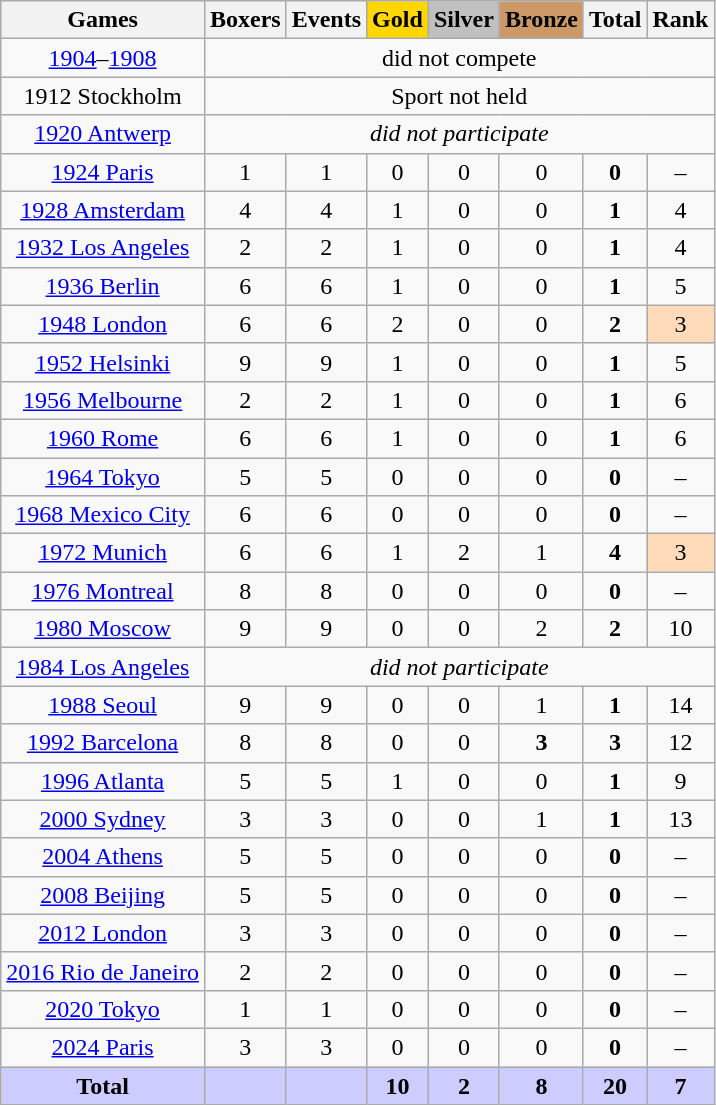<table class="wikitable sortable collapsible collapsed">
<tr>
<th>Games</th>
<th>Boxers</th>
<th>Events</th>
<th style="text-align:center; background-color:gold;">Gold</th>
<th style="text-align:center; background-color:silver;">Silver</th>
<th style="text-align:center; background-color:#c96;">Bronze</th>
<th>Total</th>
<th>Rank</th>
</tr>
<tr align=center>
<td><a href='#'>1904</a>–<a href='#'>1908</a></td>
<td colspan=7>did not compete</td>
</tr>
<tr align=center>
<td>1912 Stockholm</td>
<td colspan=7>Sport not held</td>
</tr>
<tr align=center>
<td><a href='#'>1920 Antwerp</a></td>
<td colspan=7><em>did not participate</em></td>
</tr>
<tr align=center>
<td><a href='#'>1924 Paris</a></td>
<td>1</td>
<td>1</td>
<td>0</td>
<td>0</td>
<td>0</td>
<td><strong>0</strong></td>
<td>–</td>
</tr>
<tr align=center>
<td><a href='#'>1928 Amsterdam</a></td>
<td>4</td>
<td>4</td>
<td>1</td>
<td>0</td>
<td>0</td>
<td><strong>1</strong></td>
<td>4</td>
</tr>
<tr align=center>
<td><a href='#'>1932 Los Angeles</a></td>
<td>2</td>
<td>2</td>
<td>1</td>
<td>0</td>
<td>0</td>
<td><strong>1</strong></td>
<td>4</td>
</tr>
<tr align=center>
<td><a href='#'>1936 Berlin</a></td>
<td>6</td>
<td>6</td>
<td>1</td>
<td>0</td>
<td>0</td>
<td><strong>1</strong></td>
<td>5</td>
</tr>
<tr align=center>
<td><a href='#'>1948 London</a></td>
<td>6</td>
<td>6</td>
<td>2</td>
<td>0</td>
<td>0</td>
<td><strong>2</strong></td>
<td bgcolor=ffdab9>3</td>
</tr>
<tr align=center>
<td><a href='#'>1952 Helsinki</a></td>
<td>9</td>
<td>9</td>
<td>1</td>
<td>0</td>
<td>0</td>
<td><strong>1</strong></td>
<td>5</td>
</tr>
<tr align=center>
<td><a href='#'>1956 Melbourne</a></td>
<td>2</td>
<td>2</td>
<td>1</td>
<td>0</td>
<td>0</td>
<td><strong>1</strong></td>
<td>6</td>
</tr>
<tr align=center>
<td><a href='#'>1960 Rome</a></td>
<td>6</td>
<td>6</td>
<td>1</td>
<td>0</td>
<td>0</td>
<td><strong>1</strong></td>
<td>6</td>
</tr>
<tr align=center>
<td><a href='#'>1964 Tokyo</a></td>
<td>5</td>
<td>5</td>
<td>0</td>
<td>0</td>
<td>0</td>
<td><strong>0</strong></td>
<td>–</td>
</tr>
<tr align=center>
<td><a href='#'>1968 Mexico City</a></td>
<td>6</td>
<td>6</td>
<td>0</td>
<td>0</td>
<td>0</td>
<td><strong>0</strong></td>
<td>–</td>
</tr>
<tr align=center>
<td><a href='#'>1972 Munich</a></td>
<td>6</td>
<td>6</td>
<td>1</td>
<td>2</td>
<td>1</td>
<td><strong>4</strong></td>
<td bgcolor=ffdab9>3</td>
</tr>
<tr align=center>
<td><a href='#'>1976 Montreal</a></td>
<td>8</td>
<td>8</td>
<td>0</td>
<td>0</td>
<td>0</td>
<td><strong>0</strong></td>
<td>–</td>
</tr>
<tr align=center>
<td><a href='#'>1980 Moscow</a></td>
<td>9</td>
<td>9</td>
<td>0</td>
<td>0</td>
<td>2</td>
<td><strong>2</strong></td>
<td>10</td>
</tr>
<tr align=center>
<td><a href='#'>1984 Los Angeles</a></td>
<td colspan=7><em>did not participate</em></td>
</tr>
<tr align=center>
<td><a href='#'>1988 Seoul</a></td>
<td>9</td>
<td>9</td>
<td>0</td>
<td>0</td>
<td>1</td>
<td><strong>1</strong></td>
<td>14</td>
</tr>
<tr align=center>
<td><a href='#'>1992 Barcelona</a></td>
<td>8</td>
<td>8</td>
<td>0</td>
<td>0</td>
<td><strong>3</strong></td>
<td><strong>3</strong></td>
<td>12</td>
</tr>
<tr align=center>
<td><a href='#'>1996 Atlanta</a></td>
<td>5</td>
<td>5</td>
<td>1</td>
<td>0</td>
<td>0</td>
<td><strong>1</strong></td>
<td>9</td>
</tr>
<tr align=center>
<td><a href='#'>2000 Sydney</a></td>
<td>3</td>
<td>3</td>
<td>0</td>
<td>0</td>
<td>1</td>
<td><strong>1</strong></td>
<td>13</td>
</tr>
<tr align=center>
<td><a href='#'>2004 Athens</a></td>
<td>5</td>
<td>5</td>
<td>0</td>
<td>0</td>
<td>0</td>
<td><strong>0</strong></td>
<td>–</td>
</tr>
<tr align=center>
<td><a href='#'>2008 Beijing</a></td>
<td>5</td>
<td>5</td>
<td>0</td>
<td>0</td>
<td>0</td>
<td><strong>0</strong></td>
<td>–</td>
</tr>
<tr align=center>
<td><a href='#'>2012 London</a></td>
<td>3</td>
<td>3</td>
<td>0</td>
<td>0</td>
<td>0</td>
<td><strong>0</strong></td>
<td>–</td>
</tr>
<tr align=center>
<td><a href='#'>2016 Rio de Janeiro</a></td>
<td>2</td>
<td>2</td>
<td>0</td>
<td>0</td>
<td>0</td>
<td><strong>0</strong></td>
<td>–</td>
</tr>
<tr align=center>
<td><a href='#'>2020 Tokyo</a></td>
<td>1</td>
<td>1</td>
<td>0</td>
<td>0</td>
<td>0</td>
<td><strong>0</strong></td>
<td>–</td>
</tr>
<tr align=center>
<td><a href='#'>2024 Paris</a></td>
<td>3</td>
<td>3</td>
<td>0</td>
<td>0</td>
<td>0</td>
<td><strong>0</strong></td>
<td>–</td>
</tr>
<tr style="text-align:center; background-color:#ccf;">
<td><strong>Total</strong></td>
<td></td>
<td></td>
<td><strong>10</strong></td>
<td><strong>2</strong></td>
<td><strong>8</strong></td>
<td><strong>20</strong></td>
<td><strong>7</strong></td>
</tr>
</table>
